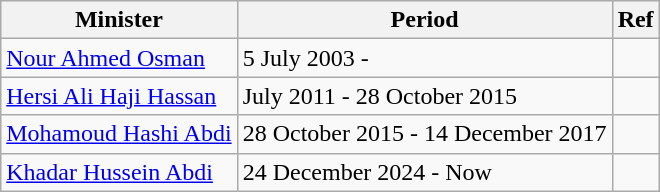<table class="wikitable">
<tr>
<th>Minister</th>
<th>Period</th>
<th>Ref</th>
</tr>
<tr>
<td><a href='#'>Nour Ahmed Osman</a></td>
<td>5 July 2003 -</td>
<td></td>
</tr>
<tr>
<td><a href='#'>Hersi Ali Haji Hassan</a></td>
<td>July 2011 - 28 October 2015</td>
<td></td>
</tr>
<tr>
<td><a href='#'>Mohamoud Hashi Abdi</a></td>
<td>28 October 2015 - 14 December 2017</td>
<td></td>
</tr>
<tr>
<td><a href='#'>Khadar Hussein Abdi</a></td>
<td>24 December 2024 - Now</td>
</tr>
</table>
